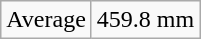<table class="wikitable">
<tr>
<td>Average</td>
<td>459.8 mm</td>
</tr>
</table>
